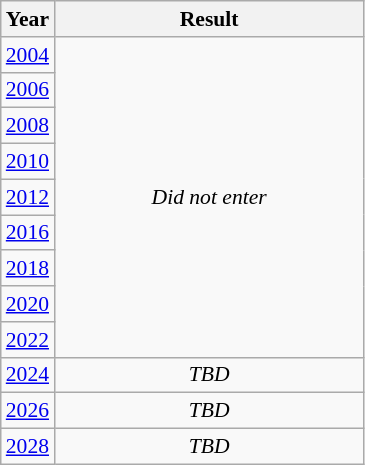<table class="wikitable" style="text-align: center; font-size:90%">
<tr>
<th>Year</th>
<th style="width:200px">Result</th>
</tr>
<tr>
<td> <a href='#'>2004</a></td>
<td rowspan="9"><em>Did not enter</em></td>
</tr>
<tr>
<td> <a href='#'>2006</a></td>
</tr>
<tr>
<td> <a href='#'>2008</a></td>
</tr>
<tr>
<td> <a href='#'>2010</a></td>
</tr>
<tr>
<td> <a href='#'>2012</a></td>
</tr>
<tr>
<td> <a href='#'>2016</a></td>
</tr>
<tr>
<td> <a href='#'>2018</a></td>
</tr>
<tr>
<td> <a href='#'>2020</a></td>
</tr>
<tr>
<td> <a href='#'>2022</a></td>
</tr>
<tr>
<td> <a href='#'>2024</a></td>
<td><em>TBD</em></td>
</tr>
<tr>
<td> <a href='#'>2026</a></td>
<td><em>TBD</em></td>
</tr>
<tr>
<td> <a href='#'>2028</a></td>
<td><em>TBD</em></td>
</tr>
</table>
